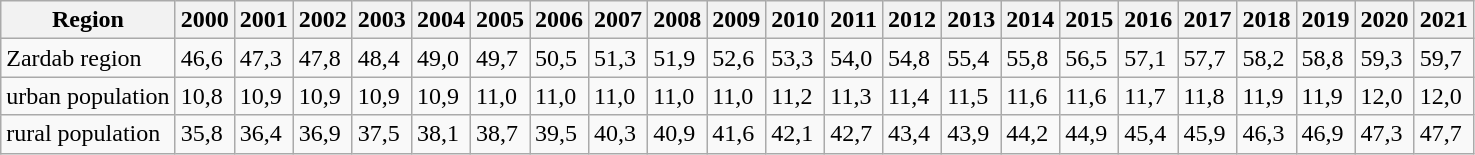<table class="wikitable">
<tr>
<th>Region</th>
<th>2000</th>
<th>2001</th>
<th>2002</th>
<th>2003</th>
<th>2004</th>
<th>2005</th>
<th>2006</th>
<th>2007</th>
<th>2008</th>
<th>2009</th>
<th>2010</th>
<th>2011</th>
<th>2012</th>
<th>2013</th>
<th>2014</th>
<th>2015</th>
<th>2016</th>
<th>2017</th>
<th>2018</th>
<th>2019</th>
<th>2020</th>
<th>2021</th>
</tr>
<tr>
<td>Zardab  region</td>
<td>46,6</td>
<td>47,3</td>
<td>47,8</td>
<td>48,4</td>
<td>49,0</td>
<td>49,7</td>
<td>50,5</td>
<td>51,3</td>
<td>51,9</td>
<td>52,6</td>
<td>53,3</td>
<td>54,0</td>
<td>54,8</td>
<td>55,4</td>
<td>55,8</td>
<td>56,5</td>
<td>57,1</td>
<td>57,7</td>
<td>58,2</td>
<td>58,8</td>
<td>59,3</td>
<td>59,7</td>
</tr>
<tr>
<td>urban  population</td>
<td>10,8</td>
<td>10,9</td>
<td>10,9</td>
<td>10,9</td>
<td>10,9</td>
<td>11,0</td>
<td>11,0</td>
<td>11,0</td>
<td>11,0</td>
<td>11,0</td>
<td>11,2</td>
<td>11,3</td>
<td>11,4</td>
<td>11,5</td>
<td>11,6</td>
<td>11,6</td>
<td>11,7</td>
<td>11,8</td>
<td>11,9</td>
<td>11,9</td>
<td>12,0</td>
<td>12,0</td>
</tr>
<tr>
<td>rural  population</td>
<td>35,8</td>
<td>36,4</td>
<td>36,9</td>
<td>37,5</td>
<td>38,1</td>
<td>38,7</td>
<td>39,5</td>
<td>40,3</td>
<td>40,9</td>
<td>41,6</td>
<td>42,1</td>
<td>42,7</td>
<td>43,4</td>
<td>43,9</td>
<td>44,2</td>
<td>44,9</td>
<td>45,4</td>
<td>45,9</td>
<td>46,3</td>
<td>46,9</td>
<td>47,3</td>
<td>47,7</td>
</tr>
</table>
